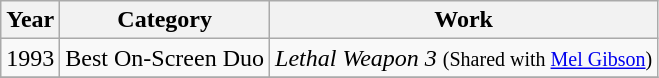<table class="wikitable unsortable">
<tr>
<th>Year</th>
<th>Category</th>
<th>Work</th>
</tr>
<tr>
<td>1993</td>
<td>Best On-Screen Duo</td>
<td><em>Lethal Weapon 3</em> <small>(Shared with <a href='#'>Mel Gibson</a>)</small></td>
</tr>
<tr>
</tr>
</table>
